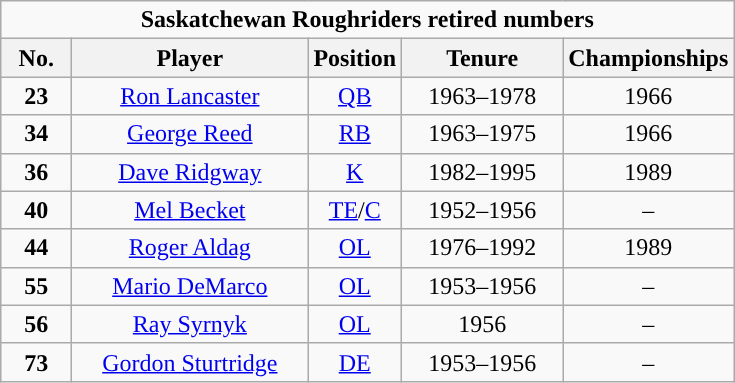<table class="wikitable sortable" style="text-align:center">
<tr>
<td colspan="5"><strong>Saskatchewan Roughriders retired numbers</strong></td>
</tr>
<tr>
<th style="width:40px; ">No.</th>
<th style="width:150px; ">Player</th>
<th style="width:40px; ">Position</th>
<th style="width:100px; ">Tenure</th>
<th style="width:100px; ">Championships</th>
</tr>
<tr>
<td><strong>23</strong></td>
<td><a href='#'>Ron Lancaster</a></td>
<td><a href='#'>QB</a></td>
<td>1963–1978</td>
<td>1966</td>
</tr>
<tr>
<td><strong>34</strong></td>
<td><a href='#'>George Reed</a></td>
<td><a href='#'>RB</a></td>
<td>1963–1975</td>
<td>1966</td>
</tr>
<tr>
<td><strong>36</strong></td>
<td><a href='#'>Dave Ridgway</a></td>
<td><a href='#'>K</a></td>
<td>1982–1995</td>
<td>1989</td>
</tr>
<tr>
<td><strong>40</strong></td>
<td><a href='#'>Mel Becket</a></td>
<td><a href='#'>TE</a>/<a href='#'>C</a></td>
<td>1952–1956</td>
<td>–</td>
</tr>
<tr>
<td><strong>44</strong></td>
<td><a href='#'>Roger Aldag</a></td>
<td><a href='#'>OL</a></td>
<td>1976–1992</td>
<td>1989</td>
</tr>
<tr>
<td><strong>55</strong></td>
<td><a href='#'>Mario DeMarco</a></td>
<td><a href='#'>OL</a></td>
<td>1953–1956</td>
<td>–</td>
</tr>
<tr>
<td><strong>56</strong></td>
<td><a href='#'>Ray Syrnyk</a></td>
<td><a href='#'>OL</a></td>
<td>1956</td>
<td>–</td>
</tr>
<tr>
<td><strong>73</strong></td>
<td><a href='#'>Gordon Sturtridge</a></td>
<td><a href='#'>DE</a></td>
<td>1953–1956</td>
<td>–</td>
</tr>
</table>
